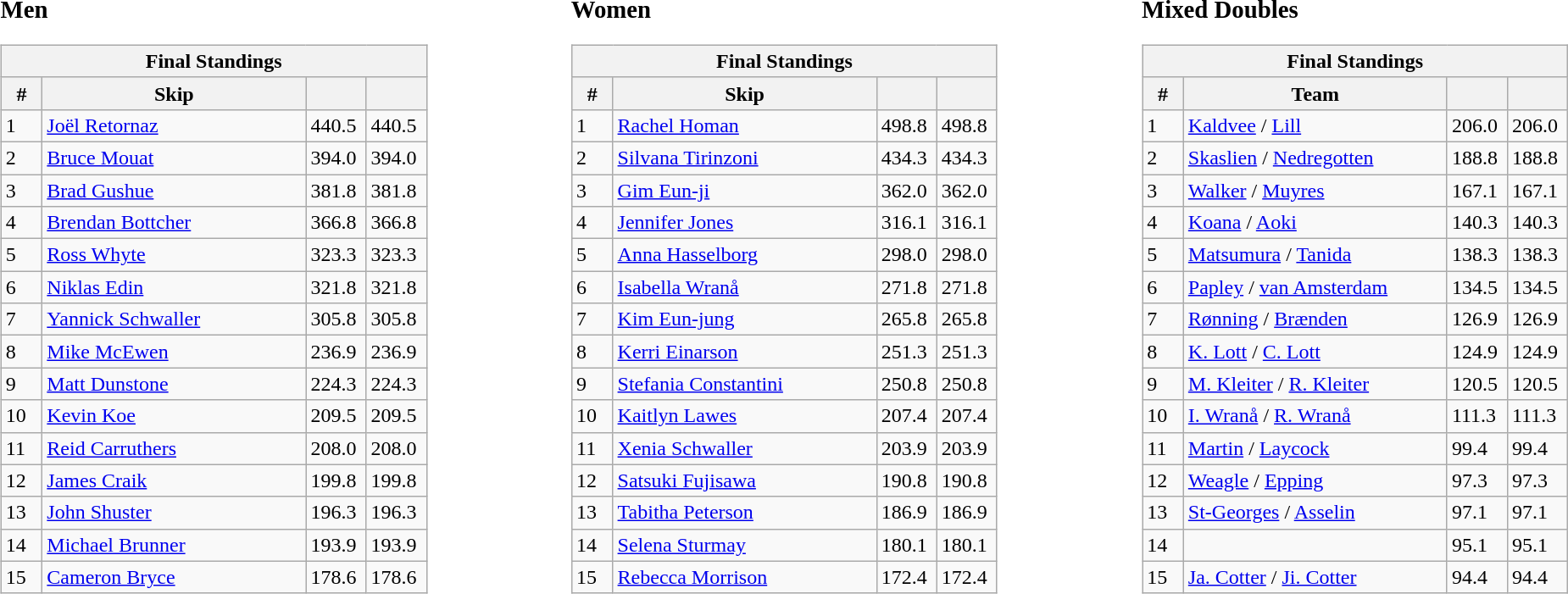<table>
<tr>
<td width=20% valign="top"><br><big><strong>Men</strong></big><table class=wikitable>
<tr>
<th colspan=4>Final Standings</th>
</tr>
<tr>
<th width=25>#</th>
<th width=200>Skip</th>
<th width=40></th>
<th width=40></th>
</tr>
<tr>
<td>1</td>
<td> <a href='#'>Joël Retornaz</a></td>
<td>440.5</td>
<td>440.5</td>
</tr>
<tr>
<td>2</td>
<td> <a href='#'>Bruce Mouat</a></td>
<td>394.0</td>
<td>394.0</td>
</tr>
<tr>
<td>3</td>
<td> <a href='#'>Brad Gushue</a></td>
<td>381.8</td>
<td>381.8</td>
</tr>
<tr>
<td>4</td>
<td> <a href='#'>Brendan Bottcher</a></td>
<td>366.8</td>
<td>366.8</td>
</tr>
<tr>
<td>5</td>
<td> <a href='#'>Ross Whyte</a></td>
<td>323.3</td>
<td>323.3</td>
</tr>
<tr>
<td>6</td>
<td> <a href='#'>Niklas Edin</a></td>
<td>321.8</td>
<td>321.8</td>
</tr>
<tr>
<td>7</td>
<td> <a href='#'>Yannick Schwaller</a></td>
<td>305.8</td>
<td>305.8</td>
</tr>
<tr>
<td>8</td>
<td> <a href='#'>Mike McEwen</a></td>
<td>236.9</td>
<td>236.9</td>
</tr>
<tr>
<td>9</td>
<td> <a href='#'>Matt Dunstone</a></td>
<td>224.3</td>
<td>224.3</td>
</tr>
<tr>
<td>10</td>
<td> <a href='#'>Kevin Koe</a></td>
<td>209.5</td>
<td>209.5</td>
</tr>
<tr>
<td>11</td>
<td> <a href='#'>Reid Carruthers</a></td>
<td>208.0</td>
<td>208.0</td>
</tr>
<tr>
<td>12</td>
<td> <a href='#'>James Craik</a></td>
<td>199.8</td>
<td>199.8</td>
</tr>
<tr>
<td>13</td>
<td> <a href='#'>John Shuster</a></td>
<td>196.3</td>
<td>196.3</td>
</tr>
<tr>
<td>14</td>
<td> <a href='#'>Michael Brunner</a></td>
<td>193.9</td>
<td>193.9</td>
</tr>
<tr>
<td>15</td>
<td> <a href='#'>Cameron Bryce</a></td>
<td>178.6</td>
<td>178.6</td>
</tr>
</table>
</td>
<td width=20% valign="top"><br><big><strong>Women</strong></big><table class=wikitable>
<tr>
<th colspan=4>Final Standings</th>
</tr>
<tr align=center>
<th width=25>#</th>
<th width=200>Skip</th>
<th width=40></th>
<th width=40></th>
</tr>
<tr>
<td>1</td>
<td> <a href='#'>Rachel Homan</a></td>
<td>498.8</td>
<td>498.8</td>
</tr>
<tr>
<td>2</td>
<td> <a href='#'>Silvana Tirinzoni</a></td>
<td>434.3</td>
<td>434.3</td>
</tr>
<tr>
<td>3</td>
<td> <a href='#'>Gim Eun-ji</a></td>
<td>362.0</td>
<td>362.0</td>
</tr>
<tr>
<td>4</td>
<td> <a href='#'>Jennifer Jones</a></td>
<td>316.1</td>
<td>316.1</td>
</tr>
<tr>
<td>5</td>
<td> <a href='#'>Anna Hasselborg</a></td>
<td>298.0</td>
<td>298.0</td>
</tr>
<tr>
<td>6</td>
<td> <a href='#'>Isabella Wranå</a></td>
<td>271.8</td>
<td>271.8</td>
</tr>
<tr>
<td>7</td>
<td> <a href='#'>Kim Eun-jung</a></td>
<td>265.8</td>
<td>265.8</td>
</tr>
<tr>
<td>8</td>
<td> <a href='#'>Kerri Einarson</a></td>
<td>251.3</td>
<td>251.3</td>
</tr>
<tr>
<td>9</td>
<td> <a href='#'>Stefania Constantini</a></td>
<td>250.8</td>
<td>250.8</td>
</tr>
<tr>
<td>10</td>
<td> <a href='#'>Kaitlyn Lawes</a></td>
<td>207.4</td>
<td>207.4</td>
</tr>
<tr>
<td>11</td>
<td> <a href='#'>Xenia Schwaller</a></td>
<td>203.9</td>
<td>203.9</td>
</tr>
<tr>
<td>12</td>
<td> <a href='#'>Satsuki Fujisawa</a></td>
<td>190.8</td>
<td>190.8</td>
</tr>
<tr>
<td>13</td>
<td> <a href='#'>Tabitha Peterson</a></td>
<td>186.9</td>
<td>186.9</td>
</tr>
<tr>
<td>14</td>
<td> <a href='#'>Selena Sturmay</a></td>
<td>180.1</td>
<td>180.1</td>
</tr>
<tr>
<td>15</td>
<td> <a href='#'>Rebecca Morrison</a></td>
<td>172.4</td>
<td>172.4</td>
</tr>
</table>
</td>
<td width=15% valign="top"><br><big><strong>Mixed Doubles</strong></big><table class=wikitable>
<tr>
<th colspan=4>Final Standings</th>
</tr>
<tr align=center>
<th width=25>#</th>
<th width=200>Team</th>
<th width=40></th>
<th width=40></th>
</tr>
<tr>
<td>1</td>
<td> <a href='#'>Kaldvee</a> / <a href='#'>Lill</a></td>
<td>206.0</td>
<td>206.0</td>
</tr>
<tr>
<td>2</td>
<td> <a href='#'>Skaslien</a> / <a href='#'>Nedregotten</a></td>
<td>188.8</td>
<td>188.8</td>
</tr>
<tr>
<td>3</td>
<td> <a href='#'>Walker</a> /  <a href='#'>Muyres</a></td>
<td>167.1</td>
<td>167.1</td>
</tr>
<tr>
<td>4</td>
<td> <a href='#'>Koana</a> / <a href='#'>Aoki</a></td>
<td>140.3</td>
<td>140.3</td>
</tr>
<tr>
<td>5</td>
<td> <a href='#'>Matsumura</a> / <a href='#'>Tanida</a></td>
<td>138.3</td>
<td>138.3</td>
</tr>
<tr>
<td>6</td>
<td> <a href='#'>Papley</a> / <a href='#'>van Amsterdam</a></td>
<td>134.5</td>
<td>134.5</td>
</tr>
<tr>
<td>7</td>
<td> <a href='#'>Rønning</a> / <a href='#'>Brænden</a></td>
<td>126.9</td>
<td>126.9</td>
</tr>
<tr>
<td>8</td>
<td> <a href='#'>K. Lott</a> / <a href='#'>C. Lott</a></td>
<td>124.9</td>
<td>124.9</td>
</tr>
<tr>
<td>9</td>
<td> <a href='#'>M. Kleiter</a> / <a href='#'>R. Kleiter</a></td>
<td>120.5</td>
<td>120.5</td>
</tr>
<tr>
<td>10</td>
<td> <a href='#'>I. Wranå</a> / <a href='#'>R. Wranå</a></td>
<td>111.3</td>
<td>111.3</td>
</tr>
<tr>
<td>11</td>
<td> <a href='#'>Martin</a> / <a href='#'>Laycock</a></td>
<td>99.4</td>
<td>99.4</td>
</tr>
<tr>
<td>12</td>
<td> <a href='#'>Weagle</a> / <a href='#'>Epping</a></td>
<td>97.3</td>
<td>97.3</td>
</tr>
<tr>
<td>13</td>
<td> <a href='#'>St-Georges</a> / <a href='#'>Asselin</a></td>
<td>97.1</td>
<td>97.1</td>
</tr>
<tr>
<td>14</td>
<td></td>
<td>95.1</td>
<td>95.1</td>
</tr>
<tr>
<td>15</td>
<td> <a href='#'>Ja. Cotter</a> / <a href='#'>Ji. Cotter</a></td>
<td>94.4</td>
<td>94.4</td>
</tr>
</table>
</td>
</tr>
</table>
